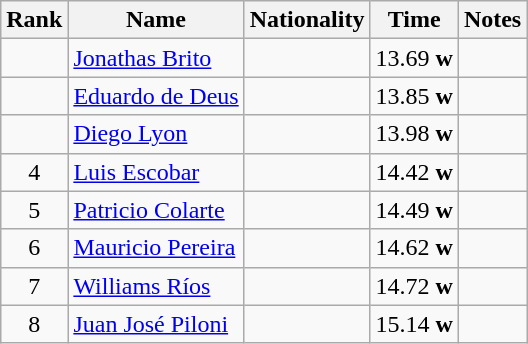<table class="wikitable sortable" style="text-align:center">
<tr>
<th>Rank</th>
<th>Name</th>
<th>Nationality</th>
<th>Time</th>
<th>Notes</th>
</tr>
<tr>
<td align=center></td>
<td align=left><a href='#'>Jonathas Brito</a></td>
<td align=left></td>
<td>13.69 <strong>w</strong></td>
<td></td>
</tr>
<tr>
<td align=center></td>
<td align=left><a href='#'>Eduardo de Deus</a></td>
<td align=left></td>
<td>13.85 <strong>w</strong></td>
<td></td>
</tr>
<tr>
<td align=center></td>
<td align=left><a href='#'>Diego Lyon</a></td>
<td align=left></td>
<td>13.98 <strong>w</strong></td>
<td></td>
</tr>
<tr>
<td align=center>4</td>
<td align=left><a href='#'>Luis Escobar</a></td>
<td align=left></td>
<td>14.42 <strong>w</strong></td>
<td></td>
</tr>
<tr>
<td align=center>5</td>
<td align=left><a href='#'>Patricio Colarte</a></td>
<td align=left></td>
<td>14.49 <strong>w</strong></td>
<td></td>
</tr>
<tr>
<td align=center>6</td>
<td align=left><a href='#'>Mauricio Pereira</a></td>
<td align=left></td>
<td>14.62 <strong>w</strong></td>
<td></td>
</tr>
<tr>
<td align=center>7</td>
<td align=left><a href='#'>Williams Ríos</a></td>
<td align=left></td>
<td>14.72 <strong>w</strong></td>
<td></td>
</tr>
<tr>
<td align=center>8</td>
<td align=left><a href='#'>Juan José Piloni</a></td>
<td align=left></td>
<td>15.14 <strong>w</strong></td>
<td></td>
</tr>
</table>
